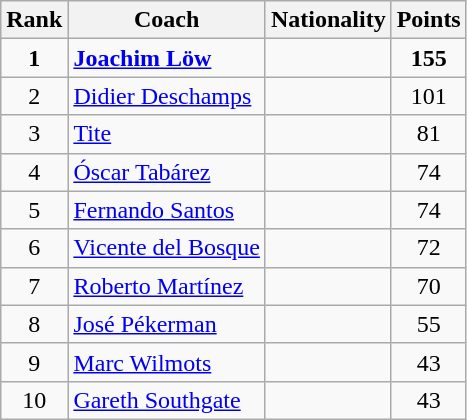<table class="wikitable">
<tr>
<th>Rank</th>
<th>Coach</th>
<th>Nationality</th>
<th>Points</th>
</tr>
<tr>
<td align="center"><strong>1</strong></td>
<td><strong><a href='#'>Joachim Löw</a></strong></td>
<td><strong></strong></td>
<td align="center"><strong>155</strong></td>
</tr>
<tr>
<td align="center">2</td>
<td><a href='#'>Didier Deschamps</a></td>
<td></td>
<td align="center">101</td>
</tr>
<tr>
<td align="center">3</td>
<td><a href='#'>Tite</a></td>
<td></td>
<td align="center">81</td>
</tr>
<tr>
<td align="center">4</td>
<td><a href='#'>Óscar Tabárez</a></td>
<td></td>
<td align="center">74</td>
</tr>
<tr>
<td align="center">5</td>
<td><a href='#'>Fernando Santos</a></td>
<td></td>
<td align="center">74</td>
</tr>
<tr>
<td align="center">6</td>
<td><a href='#'>Vicente del Bosque</a></td>
<td></td>
<td align="center">72</td>
</tr>
<tr>
<td align="center">7</td>
<td><a href='#'>Roberto Martínez</a></td>
<td></td>
<td align="center">70</td>
</tr>
<tr>
<td align="center">8</td>
<td><a href='#'>José Pékerman</a></td>
<td></td>
<td align="center">55</td>
</tr>
<tr>
<td align="center">9</td>
<td><a href='#'>Marc Wilmots</a></td>
<td></td>
<td align="center">43</td>
</tr>
<tr>
<td align="center">10</td>
<td><a href='#'>Gareth Southgate</a></td>
<td></td>
<td align="center">43</td>
</tr>
</table>
